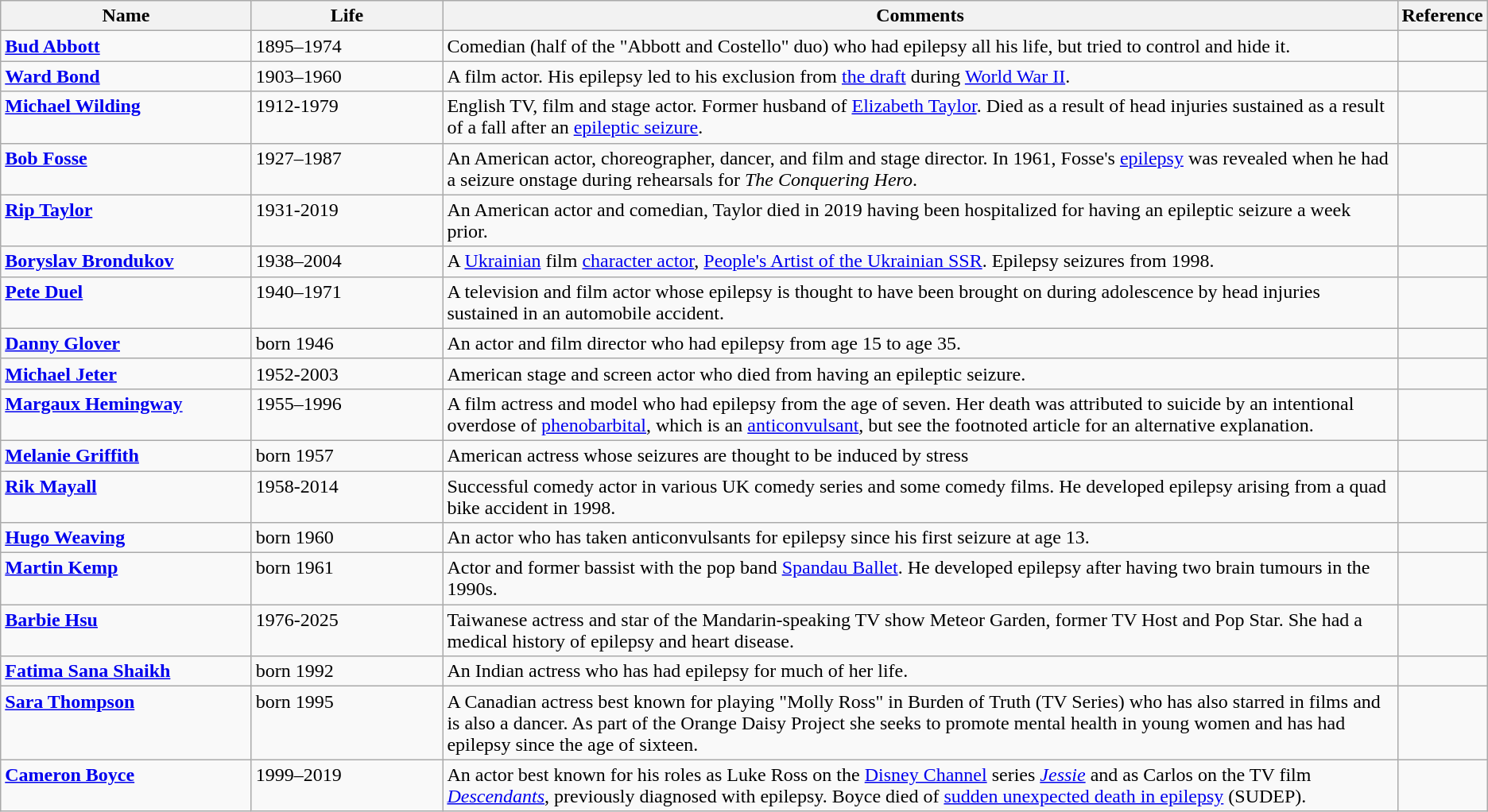<table class=wikitable>
<tr>
<th style="width:17%;">Name</th>
<th style="width:13%;">Life</th>
<th style="width:65%;">Comments</th>
<th style="width:5%;">Reference</th>
</tr>
<tr valign="top">
<td><strong><a href='#'>Bud Abbott</a></strong></td>
<td>1895–1974</td>
<td>Comedian (half of the "Abbott and Costello" duo) who had epilepsy all his life, but tried to control and hide it.</td>
<td></td>
</tr>
<tr valign="top">
<td><strong><a href='#'>Ward Bond</a></strong></td>
<td>1903–1960</td>
<td>A film actor. His epilepsy led to his exclusion from <a href='#'>the draft</a> during <a href='#'>World War II</a>.</td>
<td></td>
</tr>
<tr valign="top">
<td><strong><a href='#'>Michael Wilding</a></strong></td>
<td>1912-1979</td>
<td>English TV, film and stage actor. Former husband of <a href='#'>Elizabeth Taylor</a>. Died as a result of head injuries sustained as a result of a fall after an <a href='#'>epileptic seizure</a>.</td>
<td></td>
</tr>
<tr valign="top">
<td><strong><a href='#'>Bob Fosse</a></strong></td>
<td>1927–1987</td>
<td>An American actor, choreographer, dancer, and film and stage director. In 1961, Fosse's <a href='#'>epilepsy</a> was revealed when he had a seizure onstage during rehearsals for <em>The Conquering Hero</em>.</td>
<td></td>
</tr>
<tr valign="top">
<td><strong><a href='#'>Rip Taylor</a></strong></td>
<td>1931-2019</td>
<td>An American actor and comedian, Taylor died in 2019 having been hospitalized for having an epileptic seizure a week prior.</td>
<td></td>
</tr>
<tr>
<td><strong><a href='#'>Boryslav Brondukov</a></strong></td>
<td>1938–2004</td>
<td>A <a href='#'>Ukrainian</a> film <a href='#'>character actor</a>, <a href='#'>People's Artist of the Ukrainian SSR</a>. Epilepsy seizures from 1998.</td>
<td></td>
</tr>
<tr valign="top">
<td><strong><a href='#'>Pete Duel</a></strong></td>
<td>1940–1971</td>
<td>A television and film actor whose epilepsy is thought to have been brought on during adolescence by head injuries sustained in an automobile accident.</td>
<td></td>
</tr>
<tr valign="top">
<td><strong><a href='#'>Danny Glover</a></strong></td>
<td>born 1946</td>
<td>An actor and film director who had epilepsy from age 15 to age 35.</td>
<td></td>
</tr>
<tr valign="top">
<td><strong><a href='#'>Michael Jeter</a></strong></td>
<td>1952-2003</td>
<td>American stage and screen actor who died from having an epileptic seizure.</td>
<td></td>
</tr>
<tr valign="top">
<td><strong><a href='#'>Margaux Hemingway</a></strong></td>
<td>1955–1996</td>
<td>A film actress and model who had epilepsy from the age of seven. Her death was attributed to suicide by an intentional overdose of <a href='#'>phenobarbital</a>, which is an <a href='#'>anticonvulsant</a>, but see the footnoted article for an alternative explanation.</td>
<td></td>
</tr>
<tr>
<td><strong><a href='#'>Melanie Griffith</a></strong></td>
<td>born 1957</td>
<td>American actress whose seizures are thought to be induced by stress</td>
<td></td>
</tr>
<tr valign="top">
<td><strong><a href='#'>Rik Mayall</a></strong></td>
<td>1958-2014</td>
<td>Successful comedy actor in various UK comedy series and some comedy films. He developed epilepsy arising from a quad bike accident in 1998.</td>
<td></td>
</tr>
<tr valign="top">
<td><strong><a href='#'>Hugo Weaving</a></strong></td>
<td>born 1960</td>
<td>An actor who has taken anticonvulsants for epilepsy since his first seizure at age 13.</td>
<td></td>
</tr>
<tr valign="top">
<td><strong><a href='#'>Martin Kemp</a></strong></td>
<td>born 1961</td>
<td>Actor and former bassist with the pop band <a href='#'>Spandau Ballet</a>. He developed epilepsy after having two brain tumours in the 1990s.</td>
<td></td>
</tr>
<tr valign="top">
<td><strong><a href='#'>Barbie Hsu</a></strong></td>
<td>1976-2025</td>
<td>Taiwanese actress and star of the Mandarin-speaking TV show Meteor Garden, former TV Host and Pop Star. She had a medical history of epilepsy and heart disease.</td>
<td></td>
</tr>
<tr valign="top">
<td><strong><a href='#'>Fatima Sana Shaikh</a></strong></td>
<td>born 1992</td>
<td>An Indian actress who has had epilepsy for much of her life.</td>
<td></td>
</tr>
<tr valign="top">
<td><strong><a href='#'>Sara Thompson</a></strong></td>
<td>born 1995</td>
<td>A Canadian actress best known for playing "Molly Ross" in Burden of Truth (TV Series) who has also starred in films and is also a dancer. As part of the Orange Daisy Project she seeks to promote mental health in young women and has had epilepsy since the age of sixteen.</td>
<td></td>
</tr>
<tr valign="top">
<td><strong><a href='#'>Cameron Boyce</a></strong></td>
<td>1999–2019</td>
<td>An actor best known for his roles as Luke Ross on the <a href='#'>Disney Channel</a> series <em><a href='#'>Jessie</a></em> and as Carlos on the TV film <em><a href='#'>Descendants</a></em>, previously diagnosed with epilepsy. Boyce died of <a href='#'>sudden unexpected death in epilepsy</a> (SUDEP).</td>
<td></td>
</tr>
</table>
